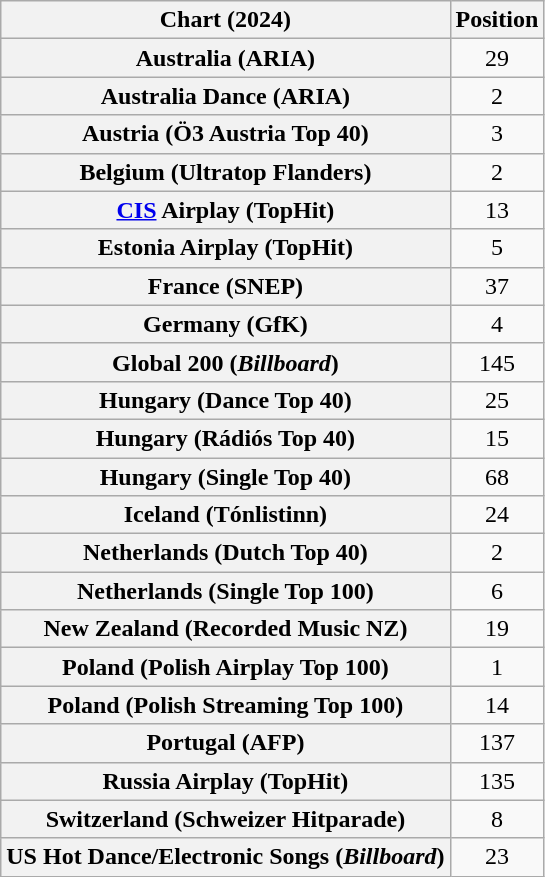<table class="wikitable sortable plainrowheaders" style="text-align:center">
<tr>
<th scope="col">Chart (2024)</th>
<th scope="col">Position</th>
</tr>
<tr>
<th scope="row">Australia (ARIA)</th>
<td>29</td>
</tr>
<tr>
<th scope="row">Australia Dance (ARIA)</th>
<td>2</td>
</tr>
<tr>
<th scope="row">Austria (Ö3 Austria Top 40)</th>
<td>3</td>
</tr>
<tr>
<th scope="row">Belgium (Ultratop Flanders)</th>
<td>2</td>
</tr>
<tr>
<th scope="row"><a href='#'>CIS</a> Airplay (TopHit)</th>
<td>13</td>
</tr>
<tr>
<th scope="row">Estonia Airplay (TopHit)</th>
<td>5</td>
</tr>
<tr>
<th scope="row">France (SNEP)</th>
<td>37</td>
</tr>
<tr>
<th scope="row">Germany (GfK)</th>
<td>4</td>
</tr>
<tr>
<th scope="row">Global 200 (<em>Billboard</em>)</th>
<td>145</td>
</tr>
<tr>
<th scope="row">Hungary (Dance Top 40)</th>
<td>25</td>
</tr>
<tr>
<th scope="row">Hungary (Rádiós Top 40)</th>
<td>15</td>
</tr>
<tr>
<th scope="row">Hungary (Single Top 40)</th>
<td>68</td>
</tr>
<tr>
<th scope="row">Iceland (Tónlistinn)</th>
<td>24</td>
</tr>
<tr>
<th scope="row">Netherlands (Dutch Top 40)</th>
<td>2</td>
</tr>
<tr>
<th scope="row">Netherlands (Single Top 100)</th>
<td>6</td>
</tr>
<tr>
<th scope="row">New Zealand (Recorded Music NZ)</th>
<td>19</td>
</tr>
<tr>
<th scope="row">Poland (Polish Airplay Top 100)</th>
<td>1</td>
</tr>
<tr>
<th scope="row">Poland (Polish Streaming Top 100)</th>
<td>14</td>
</tr>
<tr>
<th scope="row">Portugal (AFP)</th>
<td>137</td>
</tr>
<tr>
<th scope="row">Russia Airplay (TopHit)</th>
<td>135</td>
</tr>
<tr>
<th scope="row">Switzerland (Schweizer Hitparade)</th>
<td>8</td>
</tr>
<tr>
<th scope="row">US Hot Dance/Electronic Songs (<em>Billboard</em>)</th>
<td>23</td>
</tr>
</table>
